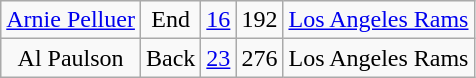<table class=wikitable style="text-align:center">
<tr>
<td><a href='#'>Arnie Pelluer</a></td>
<td>End</td>
<td><a href='#'>16</a></td>
<td>192</td>
<td><a href='#'>Los Angeles Rams</a></td>
</tr>
<tr>
<td>Al Paulson</td>
<td>Back</td>
<td><a href='#'>23</a></td>
<td>276</td>
<td>Los Angeles Rams</td>
</tr>
</table>
